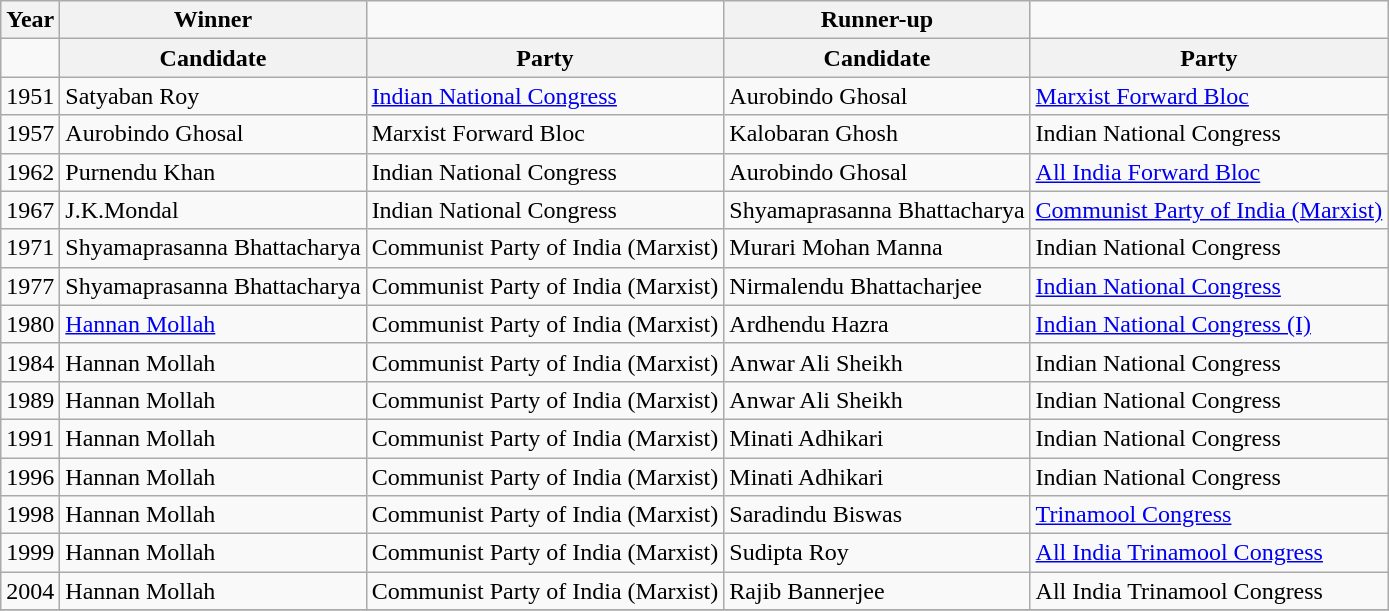<table class="wikitable">
<tr>
<th>Year</th>
<th>Winner</th>
<td></td>
<th>Runner-up</th>
</tr>
<tr>
<td></td>
<th>Candidate</th>
<th>Party</th>
<th>Candidate</th>
<th>Party</th>
</tr>
<tr>
<td>1951</td>
<td>Satyaban Roy</td>
<td><a href='#'>Indian National Congress</a></td>
<td>Aurobindo Ghosal</td>
<td><a href='#'>Marxist Forward Bloc</a></td>
</tr>
<tr>
<td>1957</td>
<td>Aurobindo Ghosal</td>
<td>Marxist Forward Bloc</td>
<td>Kalobaran Ghosh</td>
<td>Indian National Congress</td>
</tr>
<tr>
<td>1962</td>
<td>Purnendu Khan</td>
<td>Indian National Congress</td>
<td>Aurobindo Ghosal</td>
<td><a href='#'>All India Forward Bloc</a></td>
</tr>
<tr>
<td>1967</td>
<td>J.K.Mondal</td>
<td>Indian National Congress</td>
<td>Shyamaprasanna Bhattacharya</td>
<td><a href='#'>Communist Party of India (Marxist)</a></td>
</tr>
<tr>
<td>1971</td>
<td>Shyamaprasanna Bhattacharya</td>
<td>Communist Party of India (Marxist)</td>
<td>Murari Mohan Manna</td>
<td>Indian National Congress</td>
</tr>
<tr>
<td>1977</td>
<td>Shyamaprasanna Bhattacharya</td>
<td>Communist Party of India (Marxist)</td>
<td>Nirmalendu Bhattacharjee</td>
<td><a href='#'>Indian National Congress</a></td>
</tr>
<tr>
<td>1980</td>
<td><a href='#'>Hannan Mollah</a></td>
<td>Communist Party of India (Marxist)</td>
<td>Ardhendu Hazra</td>
<td><a href='#'>Indian National Congress (I)</a></td>
</tr>
<tr>
<td>1984</td>
<td>Hannan Mollah</td>
<td>Communist Party of India (Marxist)</td>
<td>Anwar Ali Sheikh</td>
<td>Indian National Congress</td>
</tr>
<tr>
<td>1989</td>
<td>Hannan Mollah</td>
<td>Communist Party of India (Marxist)</td>
<td>Anwar Ali Sheikh</td>
<td>Indian National Congress</td>
</tr>
<tr>
<td>1991</td>
<td>Hannan Mollah</td>
<td>Communist Party of India (Marxist)</td>
<td>Minati Adhikari</td>
<td>Indian National Congress</td>
</tr>
<tr>
<td>1996</td>
<td>Hannan Mollah</td>
<td>Communist Party of India (Marxist)</td>
<td>Minati Adhikari</td>
<td>Indian National Congress</td>
</tr>
<tr>
<td>1998</td>
<td>Hannan Mollah</td>
<td>Communist Party of India (Marxist)</td>
<td>Saradindu Biswas</td>
<td><a href='#'>Trinamool Congress</a></td>
</tr>
<tr>
<td>1999</td>
<td>Hannan Mollah</td>
<td>Communist Party of India (Marxist)</td>
<td>Sudipta Roy</td>
<td><a href='#'>All India Trinamool Congress</a></td>
</tr>
<tr>
<td>2004</td>
<td>Hannan Mollah</td>
<td>Communist Party of India (Marxist)</td>
<td>Rajib Bannerjee</td>
<td>All India Trinamool Congress</td>
</tr>
<tr>
</tr>
</table>
